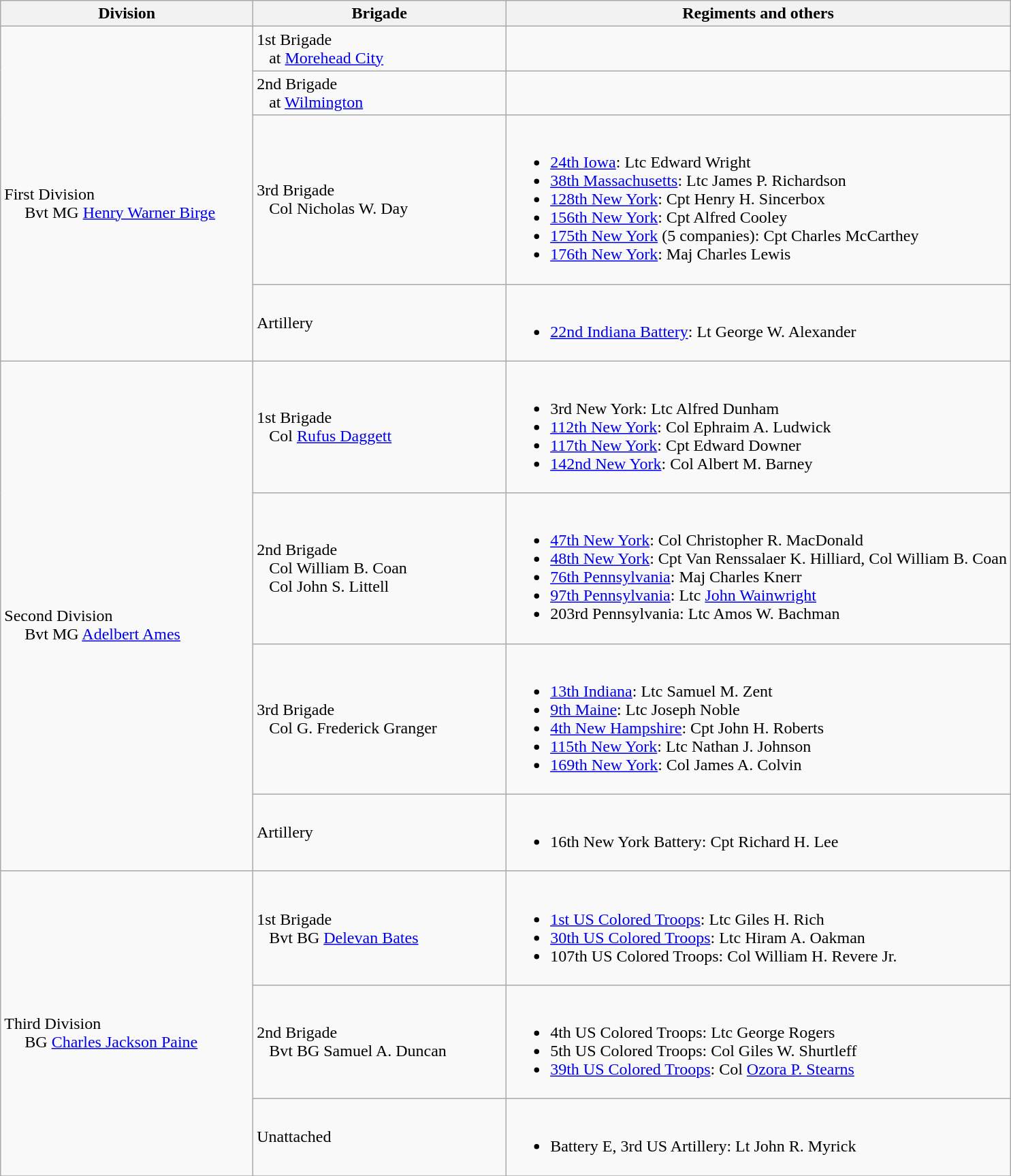<table class="wikitable">
<tr>
<th width=25%>Division</th>
<th width=25%>Brigade</th>
<th>Regiments and others</th>
</tr>
<tr>
<td rowspan=4><br>First Division
<br>    
Bvt MG <a href='#'>Henry Warner Birge</a></td>
<td>1st Brigade<br>  
at <a href='#'>Morehead City</a></td>
<td></td>
</tr>
<tr>
<td>2nd Brigade<br>  
at <a href='#'>Wilmington</a></td>
<td></td>
</tr>
<tr>
<td>3rd Brigade<br>  
Col Nicholas W. Day</td>
<td><br><ul><li><a href='#'>24th Iowa</a>: Ltc Edward Wright</li><li><a href='#'>38th Massachusetts</a>: Ltc James P. Richardson</li><li><a href='#'>128th New York</a>: Cpt Henry H. Sincerbox</li><li><a href='#'>156th New York</a>: Cpt Alfred Cooley</li><li><a href='#'>175th New York</a> (5 companies): Cpt Charles McCarthey</li><li><a href='#'>176th New York</a>: Maj Charles Lewis</li></ul></td>
</tr>
<tr>
<td>Artillery</td>
<td><br><ul><li><a href='#'>22nd Indiana Battery</a>: Lt George W. Alexander</li></ul></td>
</tr>
<tr>
<td rowspan=4><br>Second Division
<br>    
Bvt MG <a href='#'>Adelbert Ames</a></td>
<td>1st Brigade<br>  
Col <a href='#'>Rufus Daggett</a></td>
<td><br><ul><li>3rd New York: Ltc Alfred Dunham</li><li><a href='#'>112th New York</a>: Col Ephraim A. Ludwick</li><li><a href='#'>117th New York</a>: Cpt Edward Downer</li><li><a href='#'>142nd New York</a>: Col Albert M. Barney</li></ul></td>
</tr>
<tr>
<td>2nd Brigade<br>  
Col William B. Coan<br>  
Col John S. Littell</td>
<td><br><ul><li><a href='#'>47th New York</a>: Col Christopher R. MacDonald</li><li><a href='#'>48th New York</a>: Cpt Van Renssalaer K. Hilliard, Col William B. Coan</li><li><a href='#'>76th Pennsylvania</a>: Maj Charles Knerr</li><li><a href='#'>97th Pennsylvania</a>: Ltc <a href='#'>John Wainwright</a></li><li>203rd Pennsylvania: Ltc Amos W. Bachman</li></ul></td>
</tr>
<tr>
<td>3rd Brigade<br>  
Col G. Frederick Granger</td>
<td><br><ul><li><a href='#'>13th Indiana</a>: Ltc Samuel M. Zent</li><li><a href='#'>9th Maine</a>: Ltc Joseph Noble</li><li><a href='#'>4th New Hampshire</a>: Cpt John H. Roberts</li><li><a href='#'>115th New York</a>: Ltc Nathan J. Johnson</li><li><a href='#'>169th New York</a>: Col James A. Colvin</li></ul></td>
</tr>
<tr>
<td>Artillery</td>
<td><br><ul><li>16th New York Battery: Cpt Richard H. Lee</li></ul></td>
</tr>
<tr>
<td rowspan=3><br>Third Division
<br>    
BG <a href='#'>Charles Jackson Paine</a></td>
<td>1st Brigade<br>  
Bvt BG <a href='#'>Delevan Bates</a></td>
<td><br><ul><li><a href='#'>1st US Colored Troops</a>: Ltc Giles H. Rich</li><li><a href='#'>30th US Colored Troops</a>: Ltc Hiram A. Oakman</li><li>107th US Colored Troops: Col William H. Revere Jr.</li></ul></td>
</tr>
<tr>
<td>2nd Brigade<br>  
Bvt BG Samuel A. Duncan</td>
<td><br><ul><li>4th US Colored Troops: Ltc George Rogers</li><li>5th US Colored Troops: Col Giles W. Shurtleff</li><li><a href='#'>39th US Colored Troops</a>: Col <a href='#'>Ozora P. Stearns</a></li></ul></td>
</tr>
<tr>
<td>Unattached</td>
<td><br><ul><li>Battery E, 3rd US Artillery: Lt John R. Myrick</li></ul></td>
</tr>
<tr>
</tr>
</table>
